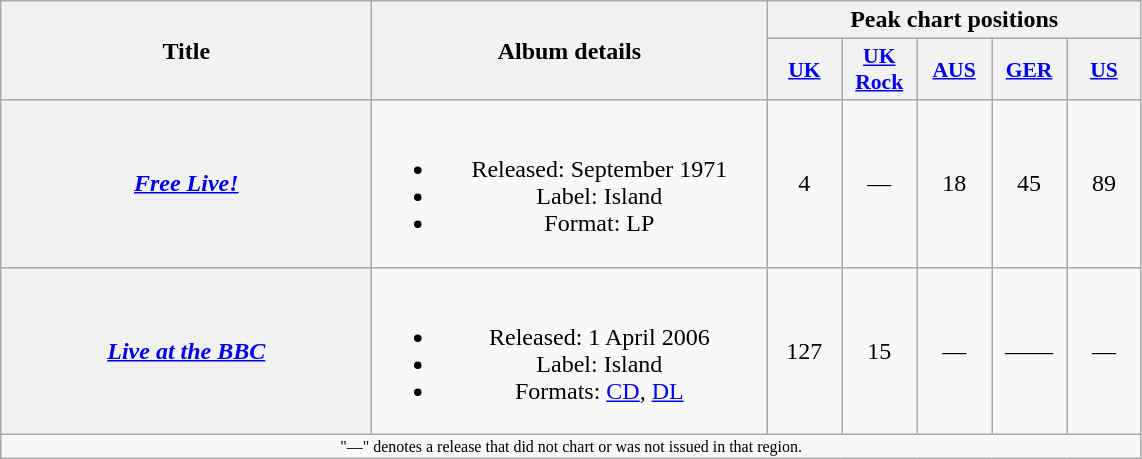<table class="wikitable plainrowheaders" style="text-align:center;">
<tr>
<th scope="col" rowspan="2" style="width:15em;">Title</th>
<th scope="col" rowspan="2" style="width:16em;">Album details</th>
<th scope="col" colspan="5">Peak chart positions</th>
</tr>
<tr>
<th scope="col" style="width:3em;font-size:90%;"><a href='#'>UK</a><br></th>
<th scope="col" style="width:3em;font-size:90%;"><a href='#'>UK<br>Rock</a><br></th>
<th scope="col" style="width:3em;font-size:90%;"><a href='#'>AUS</a><br></th>
<th scope="col" style="width:3em;font-size:90%;"><a href='#'>GER</a><br></th>
<th scope="col" style="width:3em;font-size:90%;"><a href='#'>US</a><br></th>
</tr>
<tr>
<th scope="row"><em><a href='#'>Free Live!</a></em></th>
<td><br><ul><li>Released: September 1971</li><li>Label: Island</li><li>Format: LP</li></ul></td>
<td>4</td>
<td>—</td>
<td>18</td>
<td>45</td>
<td>89</td>
</tr>
<tr>
<th scope="row"><em><a href='#'>Live at the BBC</a></em></th>
<td><br><ul><li>Released: 1 April 2006</li><li>Label: Island</li><li>Formats: <a href='#'>CD</a>, <a href='#'>DL</a></li></ul></td>
<td>127</td>
<td>15</td>
<td>—</td>
<td>——</td>
<td>—</td>
</tr>
<tr>
<td align="center" colspan="7" style="font-size: 8pt">"—" denotes a release that did not chart or was not issued in that region.</td>
</tr>
</table>
